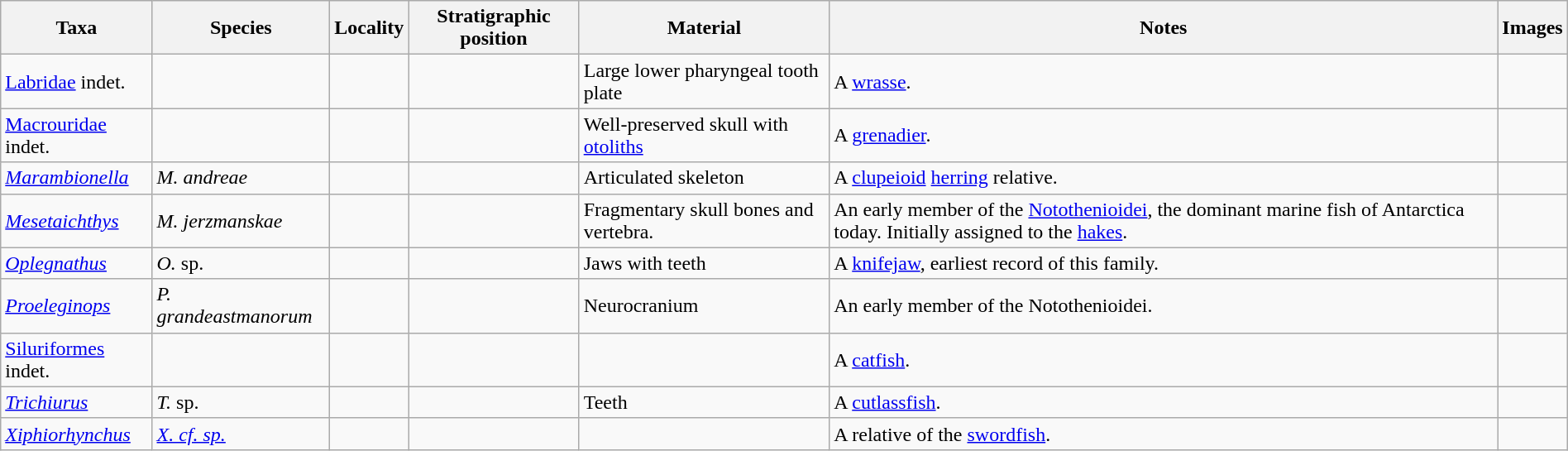<table class="wikitable sortable" align="center" width="100%">
<tr>
<th>Taxa</th>
<th>Species</th>
<th>Locality</th>
<th>Stratigraphic position</th>
<th>Material</th>
<th>Notes</th>
<th>Images</th>
</tr>
<tr>
<td><a href='#'>Labridae</a> indet.</td>
<td></td>
<td></td>
<td></td>
<td>Large lower pharyngeal tooth plate</td>
<td>A <a href='#'>wrasse</a>.</td>
<td></td>
</tr>
<tr>
<td><a href='#'>Macrouridae</a> indet.</td>
<td></td>
<td></td>
<td></td>
<td>Well-preserved skull with <a href='#'>otoliths</a></td>
<td>A <a href='#'>grenadier</a>.</td>
<td></td>
</tr>
<tr>
<td><em><a href='#'>Marambionella</a></em></td>
<td><em>M. andreae</em></td>
<td></td>
<td></td>
<td>Articulated skeleton</td>
<td>A <a href='#'>clupeioid</a> <a href='#'>herring</a> relative.</td>
<td></td>
</tr>
<tr>
<td><em><a href='#'>Mesetaichthys</a></em></td>
<td><em>M. jerzmanskae</em></td>
<td></td>
<td></td>
<td>Fragmentary skull bones and vertebra.</td>
<td>An early member of the <a href='#'>Notothenioidei</a>, the dominant marine fish of Antarctica today. Initially assigned to the <a href='#'>hakes</a>.</td>
<td></td>
</tr>
<tr>
<td><em><a href='#'>Oplegnathus</a></em></td>
<td><em>O.</em> sp.</td>
<td></td>
<td></td>
<td>Jaws with teeth</td>
<td>A <a href='#'>knifejaw</a>, earliest record of this family.</td>
<td></td>
</tr>
<tr>
<td><em><a href='#'>Proeleginops</a></em></td>
<td><em>P. grandeastmanorum</em></td>
<td></td>
<td></td>
<td>Neurocranium</td>
<td>An early member of the Notothenioidei.</td>
<td></td>
</tr>
<tr>
<td><a href='#'>Siluriformes</a> indet.</td>
<td></td>
<td></td>
<td></td>
<td></td>
<td>A <a href='#'>catfish</a>.</td>
<td></td>
</tr>
<tr>
<td><em><a href='#'>Trichiurus</a></em></td>
<td><em>T.</em> sp.</td>
<td></td>
<td></td>
<td>Teeth</td>
<td>A <a href='#'>cutlassfish</a>.</td>
<td></td>
</tr>
<tr>
<td><em><a href='#'>Xiphiorhynchus</a></em></td>
<td><em><a href='#'>X. cf. sp.</a></em></td>
<td></td>
<td></td>
<td></td>
<td>A relative of the <a href='#'>swordfish</a>.</td>
<td></td>
</tr>
</table>
